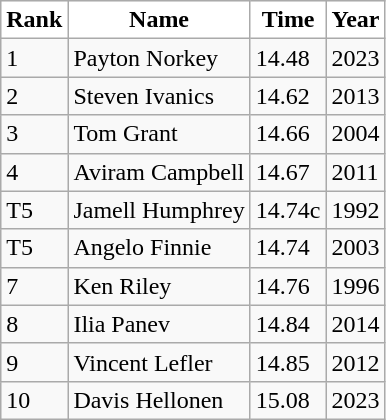<table class="wikitable">
<tr>
<th style="background:white">Rank</th>
<th style="background:white">Name</th>
<th style="background:white">Time</th>
<th style="background:white">Year</th>
</tr>
<tr>
<td>1</td>
<td>Payton Norkey</td>
<td>14.48</td>
<td>2023</td>
</tr>
<tr>
<td>2</td>
<td>Steven Ivanics</td>
<td>14.62</td>
<td>2013</td>
</tr>
<tr>
<td>3</td>
<td>Tom Grant</td>
<td>14.66</td>
<td>2004</td>
</tr>
<tr>
<td>4</td>
<td>Aviram Campbell</td>
<td>14.67</td>
<td>2011</td>
</tr>
<tr>
<td>T5</td>
<td>Jamell Humphrey</td>
<td>14.74c</td>
<td>1992</td>
</tr>
<tr>
<td>T5</td>
<td>Angelo Finnie</td>
<td>14.74</td>
<td>2003</td>
</tr>
<tr>
<td>7</td>
<td>Ken Riley</td>
<td>14.76</td>
<td>1996</td>
</tr>
<tr>
<td>8</td>
<td>Ilia Panev</td>
<td>14.84</td>
<td>2014</td>
</tr>
<tr>
<td>9</td>
<td>Vincent Lefler</td>
<td>14.85</td>
<td>2012</td>
</tr>
<tr>
<td>10</td>
<td>Davis Hellonen</td>
<td>15.08</td>
<td>2023</td>
</tr>
</table>
